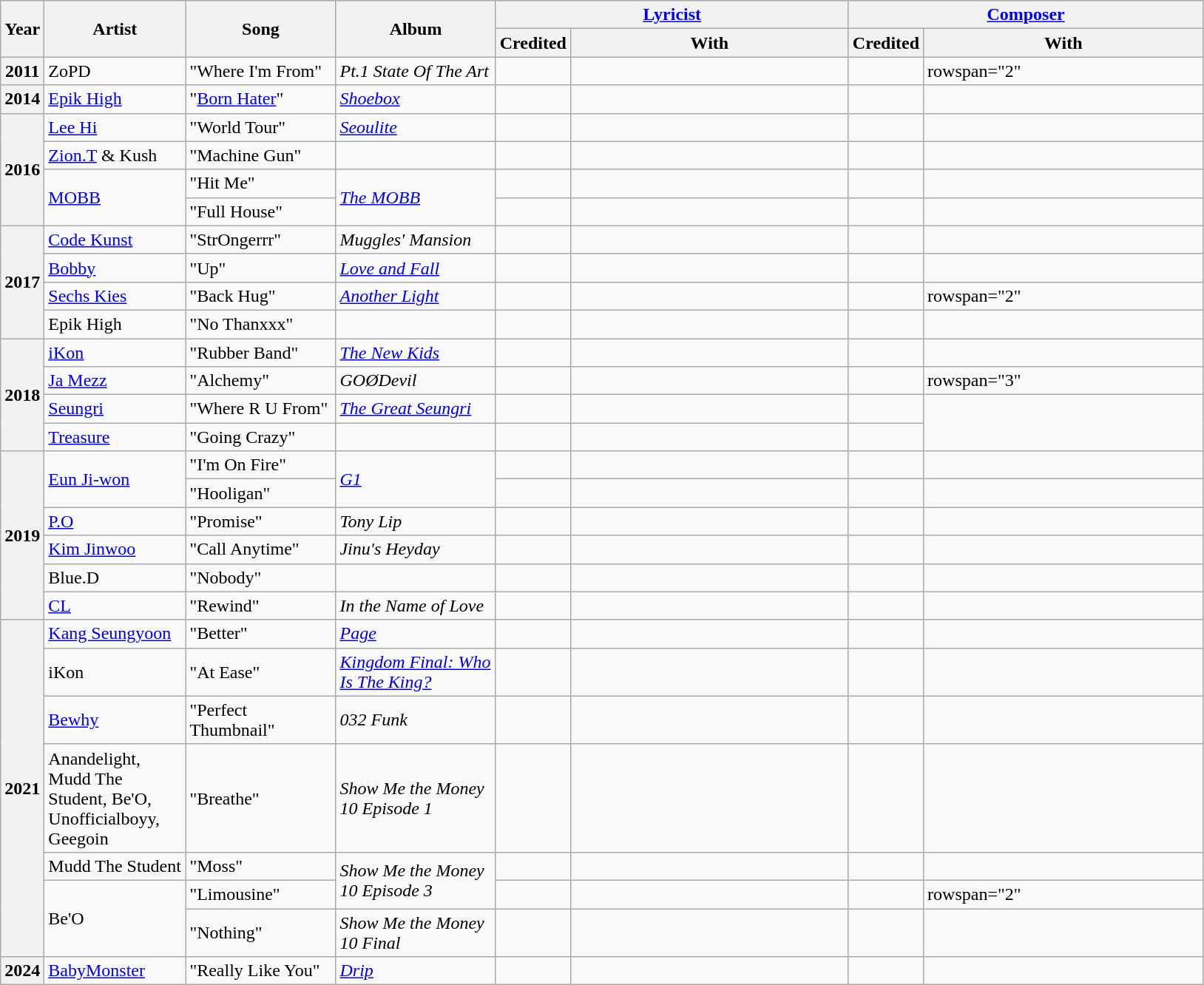<table class="wikitable sortable plainrowheaders">
<tr>
<th rowspan="2" style="width:2em;">Year</th>
<th rowspan="2" style="width:7.5em;">Artist</th>
<th rowspan="2" style="width:8em;">Song</th>
<th rowspan="2" style="width:8.55em;">Album</th>
<th colspan="2"><a href='#'>Lyricist</a></th>
<th colspan="2"><a href='#'>Composer</a></th>
</tr>
<tr>
<th>Credited</th>
<th style="width:15.2em;">With</th>
<th>Credited</th>
<th style="width:15.3em;">With</th>
</tr>
<tr>
<th scope="row">2011</th>
<td>ZoPD</td>
<td>"Where I'm From"</td>
<td><em>Pt.1 State Of The Art</em></td>
<td></td>
<td style="text-align:center"></td>
<td></td>
<td>rowspan="2" </td>
</tr>
<tr>
<th scope="row">2014</th>
<td><a href='#'>Epik High</a></td>
<td>"<a href='#'>Born Hater</a>"</td>
<td><em><a href='#'>Shoebox</a></em></td>
<td></td>
<td style="text-align:center"></td>
<td></td>
</tr>
<tr>
<th scope="row" rowspan="4">2016</th>
<td><a href='#'>Lee Hi</a></td>
<td>"World Tour"</td>
<td><em><a href='#'>Seoulite</a></em></td>
<td></td>
<td style="text-align:center"></td>
<td></td>
<td style="text-align:center"></td>
</tr>
<tr>
<td><a href='#'>Zion.T</a> & Kush</td>
<td>"Machine Gun"</td>
<td></td>
<td></td>
<td style="text-align:center"></td>
<td></td>
<td></td>
</tr>
<tr>
<td rowspan="2"><a href='#'>MOBB</a></td>
<td>"Hit Me" </td>
<td rowspan="2"><em><a href='#'>The MOBB</a></em></td>
<td></td>
<td style="text-align:center"></td>
<td></td>
<td style="text-align:center"></td>
</tr>
<tr>
<td>"Full House" </td>
<td></td>
<td style="text-align:center"></td>
<td></td>
<td style="text-align:center"></td>
</tr>
<tr>
<th scope="row" rowspan="4">2017</th>
<td><a href='#'>Code Kunst</a></td>
<td>"StrOngerrr"</td>
<td><em>Muggles' Mansion</em></td>
<td></td>
<td style="text-align:center"></td>
<td></td>
<td style="text-align:center"></td>
</tr>
<tr>
<td><a href='#'>Bobby</a></td>
<td>"Up"</td>
<td><em><a href='#'>Love and Fall</a></em></td>
<td></td>
<td style="text-align:center"></td>
<td></td>
<td style="text-align:center"></td>
</tr>
<tr>
<td><a href='#'>Sechs Kies</a></td>
<td>"Back Hug"</td>
<td><em><a href='#'>Another Light</a></em></td>
<td></td>
<td style="text-align:center"></td>
<td></td>
<td>rowspan="2" </td>
</tr>
<tr>
<td>Epik High</td>
<td>"No Thanxxx"</td>
<td></td>
<td></td>
<td style="text-align:center"></td>
<td></td>
</tr>
<tr>
<th scope="row" rowspan="4">2018</th>
<td><a href='#'>iKon</a></td>
<td>"Rubber Band"</td>
<td><em><a href='#'>The New Kids</a></em></td>
<td></td>
<td style="text-align:center"></td>
<td></td>
<td style="text-align:center"></td>
</tr>
<tr>
<td><a href='#'>Ja Mezz</a></td>
<td>"Alchemy" </td>
<td><em>GOØDevil</em></td>
<td></td>
<td style="text-align:center"></td>
<td></td>
<td>rowspan="3" </td>
</tr>
<tr>
<td><a href='#'>Seungri</a></td>
<td>"Where R U From"</td>
<td><em><a href='#'>The Great Seungri</a></em></td>
<td></td>
<td style="text-align:center"></td>
<td></td>
</tr>
<tr>
<td><a href='#'>Treasure</a></td>
<td>"Going Crazy"</td>
<td></td>
<td></td>
<td style="text-align:center"></td>
<td></td>
</tr>
<tr>
<th scope="row" rowspan="6">2019</th>
<td rowspan="2"><a href='#'>Eun Ji-won</a></td>
<td>"I'm On Fire"</td>
<td rowspan="2"><em><a href='#'>G1</a></em></td>
<td></td>
<td></td>
<td></td>
<td style="text-align:center"></td>
</tr>
<tr>
<td>"Hooligan"</td>
<td></td>
<td style="text-align:center"></td>
<td></td>
<td style="text-align:center"></td>
</tr>
<tr>
<td><a href='#'>P.O</a></td>
<td>"Promise"</td>
<td><em>Tony Lip</em></td>
<td></td>
<td style="text-align:center"></td>
<td></td>
<td></td>
</tr>
<tr>
<td><a href='#'>Kim Jinwoo</a></td>
<td>"Call Anytime"</td>
<td><em>Jinu's Heyday</em></td>
<td></td>
<td style="text-align:center"></td>
<td></td>
<td style="text-align:center"></td>
</tr>
<tr>
<td>Blue.D</td>
<td>"Nobody"</td>
<td></td>
<td></td>
<td style="text-align:center"></td>
<td></td>
<td style="text-align:center"></td>
</tr>
<tr>
<td><a href='#'>CL</a></td>
<td>"Rewind" </td>
<td><em>In the Name of Love</em></td>
<td></td>
<td style="text-align:center"></td>
<td></td>
<td style="text-align:center"></td>
</tr>
<tr>
<th scope="row" rowspan="7">2021</th>
<td><a href='#'>Kang Seungyoon</a></td>
<td>"Better"</td>
<td><em><a href='#'>Page</a></em></td>
<td></td>
<td style="text-align:center"></td>
<td></td>
<td></td>
</tr>
<tr>
<td>iKon</td>
<td>"At Ease" </td>
<td><em><a href='#'>Kingdom Final: Who Is The King?</a></em></td>
<td></td>
<td style="text-align:center"></td>
<td></td>
<td style="text-align:center"></td>
</tr>
<tr>
<td><a href='#'>Bewhy</a></td>
<td>"Perfect Thumbnail"</td>
<td><em>032 Funk</em></td>
<td></td>
<td style="text-align:center"></td>
<td></td>
<td></td>
</tr>
<tr>
<td>Anandelight, Mudd The Student, Be'O, Unofficialboyy, Geegoin</td>
<td>"Breathe" </td>
<td><em>Show Me the Money 10 Episode 1</em></td>
<td></td>
<td style="text-align:center"></td>
<td></td>
<td style="text-align:center"></td>
</tr>
<tr>
<td>Mudd The Student</td>
<td>"Moss" </td>
<td rowspan="2"><em>Show Me the Money 10 Episode 3</em></td>
<td></td>
<td style="text-align:center"></td>
<td></td>
<td style="text-align:center"></td>
</tr>
<tr>
<td rowspan="2">Be'O</td>
<td>"Limousine" </td>
<td></td>
<td style="text-align:center"></td>
<td></td>
<td>rowspan="2" </td>
</tr>
<tr>
<td>"Nothing" </td>
<td rowspan="1"><em>Show Me the Money 10 Final</em></td>
<td></td>
<td style="text-align:center"></td>
<td></td>
</tr>
<tr>
<th scope="row" rowspan="1">2024</th>
<td><a href='#'>BabyMonster</a></td>
<td>"Really Like You"</td>
<td><em><a href='#'>Drip</a></em></td>
<td></td>
<td></td>
<td></td>
<td></td>
</tr>
</table>
